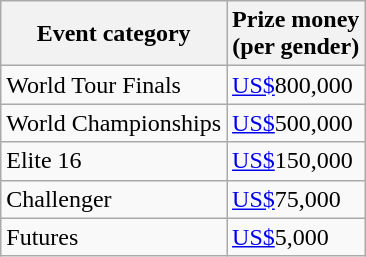<table class="wikitable">
<tr>
<th>Event category</th>
<th>Prize money<br>(per gender)</th>
</tr>
<tr>
<td>World Tour Finals</td>
<td><a href='#'>US$</a>800,000</td>
</tr>
<tr>
<td>World Championships</td>
<td><a href='#'>US$</a>500,000</td>
</tr>
<tr>
<td>Elite 16</td>
<td><a href='#'>US$</a>150,000</td>
</tr>
<tr>
<td>Challenger</td>
<td><a href='#'>US$</a>75,000</td>
</tr>
<tr>
<td>Futures</td>
<td><a href='#'>US$</a>5,000</td>
</tr>
</table>
